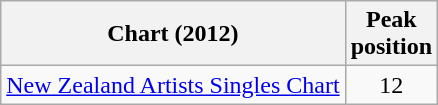<table class="wikitable sortable">
<tr>
<th>Chart (2012)</th>
<th>Peak<br>position</th>
</tr>
<tr>
<td><a href='#'>New Zealand Artists Singles Chart</a></td>
<td align="center">12</td>
</tr>
</table>
